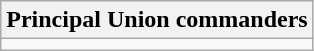<table class="wikitable">
<tr>
<th bgcolor="#99ccff">Principal Union commanders</th>
</tr>
<tr>
<td></td>
</tr>
</table>
